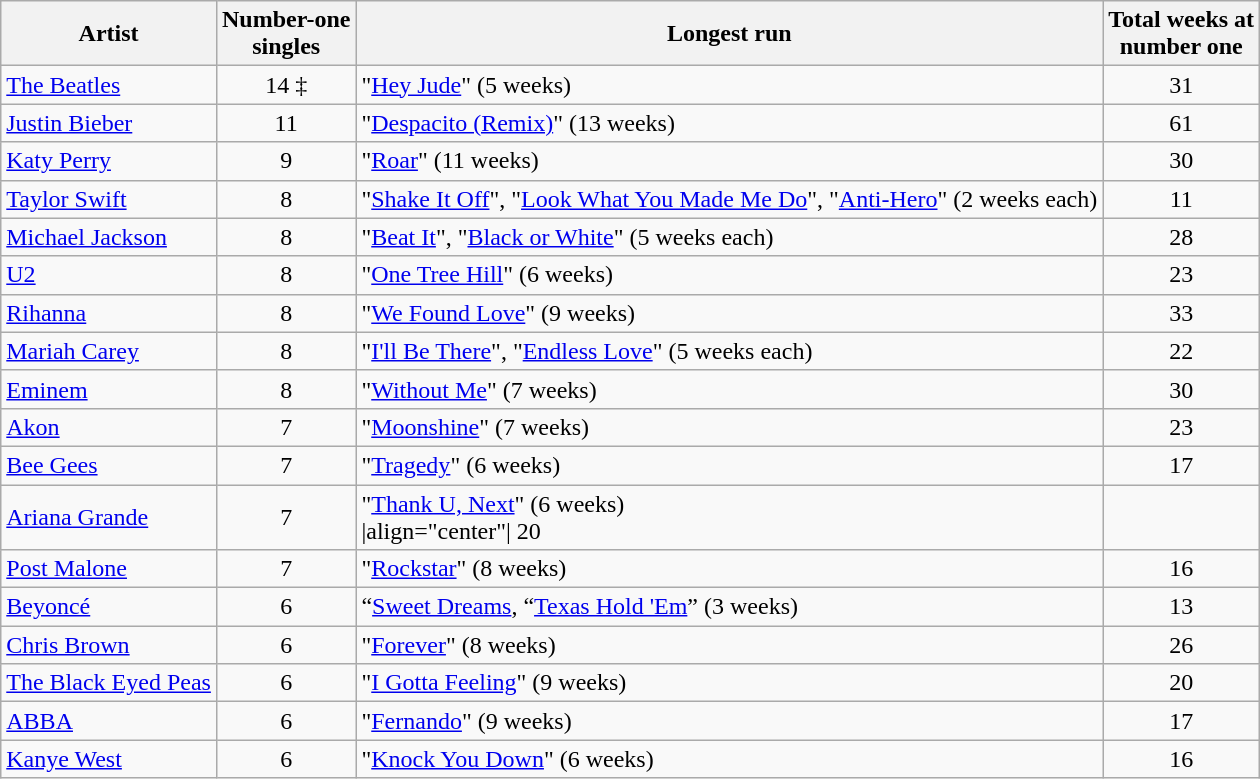<table class="wikitable sortable">
<tr>
<th>Artist</th>
<th>Number-one<br>singles</th>
<th>Longest run</th>
<th>Total weeks at<br>number one</th>
</tr>
<tr>
<td><a href='#'>The Beatles</a></td>
<td align="center">14 ‡</td>
<td>"<a href='#'>Hey Jude</a>" (5 weeks) </td>
<td align="center">31</td>
</tr>
<tr>
<td><a href='#'>Justin Bieber</a></td>
<td align="center">11</td>
<td>"<a href='#'>Despacito (Remix)</a>" (13 weeks) </td>
<td align="center">61</td>
</tr>
<tr>
<td><a href='#'>Katy Perry</a></td>
<td align="center">9</td>
<td>"<a href='#'>Roar</a>" (11 weeks) </td>
<td align="center">30</td>
</tr>
<tr>
<td><a href='#'>Taylor Swift</a></td>
<td align="center">8</td>
<td>"<a href='#'>Shake It Off</a>", "<a href='#'>Look What You Made Me Do</a>", "<a href='#'>Anti-Hero</a>" (2 weeks each) </td>
<td align="center">11</td>
</tr>
<tr>
<td><a href='#'>Michael Jackson</a></td>
<td align="center">8</td>
<td>"<a href='#'>Beat It</a>", "<a href='#'>Black or White</a>" (5 weeks each) </td>
<td align="center">28</td>
</tr>
<tr>
<td><a href='#'>U2</a></td>
<td align="center">8</td>
<td>"<a href='#'>One Tree Hill</a>" (6 weeks) </td>
<td align="center">23</td>
</tr>
<tr>
<td><a href='#'>Rihanna</a></td>
<td align="center">8</td>
<td>"<a href='#'>We Found Love</a>" (9 weeks) </td>
<td align="center">33</td>
</tr>
<tr>
<td><a href='#'>Mariah Carey</a></td>
<td align="center">8</td>
<td>"<a href='#'>I'll Be There</a>", "<a href='#'>Endless Love</a>" (5 weeks each) </td>
<td align="center">22</td>
</tr>
<tr>
<td><a href='#'>Eminem</a></td>
<td align="center">8</td>
<td>"<a href='#'>Without Me</a>" (7 weeks) </td>
<td align="center">30</td>
</tr>
<tr>
<td><a href='#'>Akon</a></td>
<td align="center">7</td>
<td>"<a href='#'>Moonshine</a>" (7 weeks) </td>
<td align="center">23</td>
</tr>
<tr>
<td><a href='#'>Bee Gees</a></td>
<td align="center">7</td>
<td>"<a href='#'>Tragedy</a>" (6 weeks) </td>
<td align="center">17</td>
</tr>
<tr>
<td><a href='#'>Ariana Grande</a></td>
<td align="center">7</td>
<td>"<a href='#'>Thank U, Next</a>" (6 weeks)<br>|align="center"| 20</td>
</tr>
<tr>
<td><a href='#'>Post Malone</a></td>
<td align="center">7</td>
<td>"<a href='#'>Rockstar</a>" (8 weeks) </td>
<td align="center">16</td>
</tr>
<tr>
<td><a href='#'>Beyoncé</a></td>
<td align="center">6</td>
<td>“<a href='#'>Sweet Dreams</a>, “<a href='#'>Texas Hold 'Em</a>” (3 weeks)<br></td>
<td align="center">13</td>
</tr>
<tr>
<td><a href='#'>Chris Brown</a></td>
<td align="center">6</td>
<td>"<a href='#'>Forever</a>" (8 weeks) </td>
<td align="center">26</td>
</tr>
<tr>
<td><a href='#'>The Black Eyed Peas</a></td>
<td align="center">6</td>
<td>"<a href='#'>I Gotta Feeling</a>" (9 weeks) </td>
<td align="center">20</td>
</tr>
<tr>
<td><a href='#'>ABBA</a></td>
<td align="center">6</td>
<td>"<a href='#'>Fernando</a>" (9 weeks) </td>
<td align="center">17</td>
</tr>
<tr>
<td><a href='#'>Kanye West</a></td>
<td align="center">6</td>
<td>"<a href='#'>Knock You Down</a>" (6 weeks) </td>
<td align="center">16</td>
</tr>
</table>
